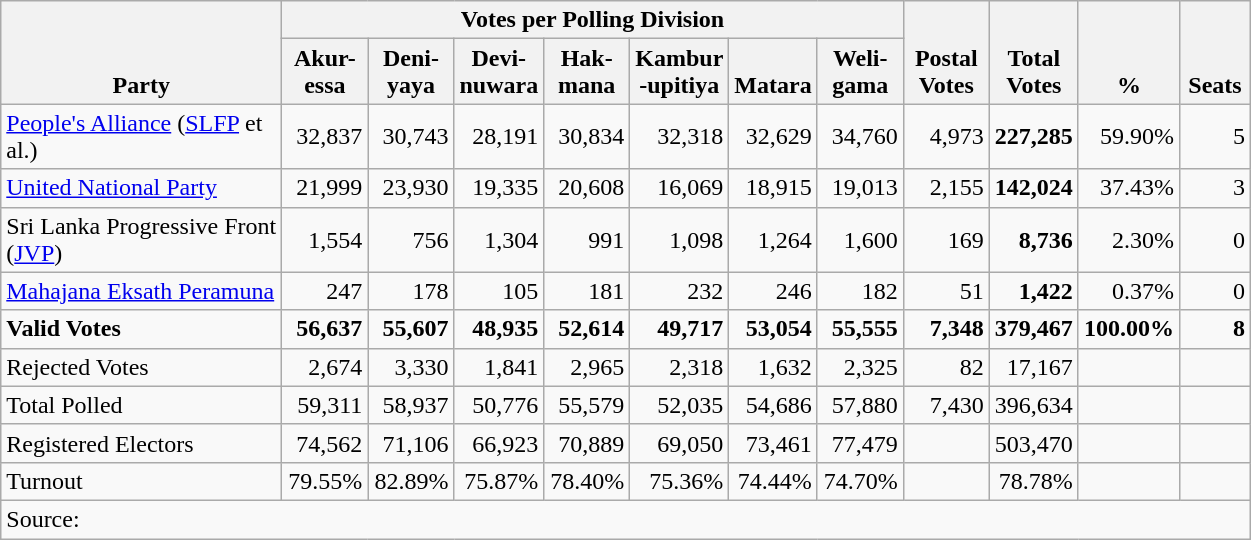<table class="wikitable" border="1" style="text-align:right;">
<tr>
<th align=left valign=bottom rowspan=2 width="180">Party</th>
<th colspan=7>Votes per Polling Division</th>
<th align=center valign=bottom rowspan=2 width="50">Postal<br>Votes</th>
<th align=center valign=bottom rowspan=2 width="50">Total Votes</th>
<th align=center valign=bottom rowspan=2 width="50">%</th>
<th align=center valign=bottom rowspan=2 width="40">Seats</th>
</tr>
<tr>
<th align=center valign=bottom width="50">Akur-<br>essa</th>
<th align=center valign=bottom width="50">Deni-<br>yaya</th>
<th align=center valign=bottom width="50">Devi-<br>nuwara</th>
<th align=center valign=bottom width="50">Hak-<br>mana</th>
<th align=center valign=bottom width="50">Kambur<br>-upitiya</th>
<th align=center valign=bottom width="50">Matara</th>
<th align=center valign=bottom width="50">Weli-<br>gama</th>
</tr>
<tr>
<td align=left><a href='#'>People's Alliance</a> (<a href='#'>SLFP</a> et al.)</td>
<td>32,837</td>
<td>30,743</td>
<td>28,191</td>
<td>30,834</td>
<td>32,318</td>
<td>32,629</td>
<td>34,760</td>
<td>4,973</td>
<td><strong>227,285</strong></td>
<td>59.90%</td>
<td>5</td>
</tr>
<tr>
<td align=left><a href='#'>United National Party</a></td>
<td>21,999</td>
<td>23,930</td>
<td>19,335</td>
<td>20,608</td>
<td>16,069</td>
<td>18,915</td>
<td>19,013</td>
<td>2,155</td>
<td><strong>142,024</strong></td>
<td>37.43%</td>
<td>3</td>
</tr>
<tr>
<td align=left>Sri Lanka Progressive Front (<a href='#'>JVP</a>)</td>
<td>1,554</td>
<td>756</td>
<td>1,304</td>
<td>991</td>
<td>1,098</td>
<td>1,264</td>
<td>1,600</td>
<td>169</td>
<td><strong>8,736</strong></td>
<td>2.30%</td>
<td>0</td>
</tr>
<tr>
<td align=left><a href='#'>Mahajana Eksath Peramuna</a></td>
<td>247</td>
<td>178</td>
<td>105</td>
<td>181</td>
<td>232</td>
<td>246</td>
<td>182</td>
<td>51</td>
<td><strong>1,422</strong></td>
<td>0.37%</td>
<td>0</td>
</tr>
<tr>
<td align=left><strong>Valid Votes</strong></td>
<td><strong>56,637</strong></td>
<td><strong>55,607</strong></td>
<td><strong>48,935</strong></td>
<td><strong>52,614</strong></td>
<td><strong>49,717</strong></td>
<td><strong>53,054</strong></td>
<td><strong>55,555</strong></td>
<td><strong>7,348</strong></td>
<td><strong>379,467</strong></td>
<td><strong>100.00%</strong></td>
<td><strong>8</strong></td>
</tr>
<tr>
<td align=left>Rejected Votes</td>
<td>2,674</td>
<td>3,330</td>
<td>1,841</td>
<td>2,965</td>
<td>2,318</td>
<td>1,632</td>
<td>2,325</td>
<td>82</td>
<td>17,167</td>
<td></td>
<td></td>
</tr>
<tr>
<td align=left>Total Polled</td>
<td>59,311</td>
<td>58,937</td>
<td>50,776</td>
<td>55,579</td>
<td>52,035</td>
<td>54,686</td>
<td>57,880</td>
<td>7,430</td>
<td>396,634</td>
<td></td>
<td></td>
</tr>
<tr>
<td align=left>Registered Electors</td>
<td>74,562</td>
<td>71,106</td>
<td>66,923</td>
<td>70,889</td>
<td>69,050</td>
<td>73,461</td>
<td>77,479</td>
<td></td>
<td>503,470</td>
<td></td>
<td></td>
</tr>
<tr>
<td align=left>Turnout</td>
<td>79.55%</td>
<td>82.89%</td>
<td>75.87%</td>
<td>78.40%</td>
<td>75.36%</td>
<td>74.44%</td>
<td>74.70%</td>
<td></td>
<td>78.78%</td>
<td></td>
<td></td>
</tr>
<tr>
<td align=left colspan=13>Source:</td>
</tr>
</table>
